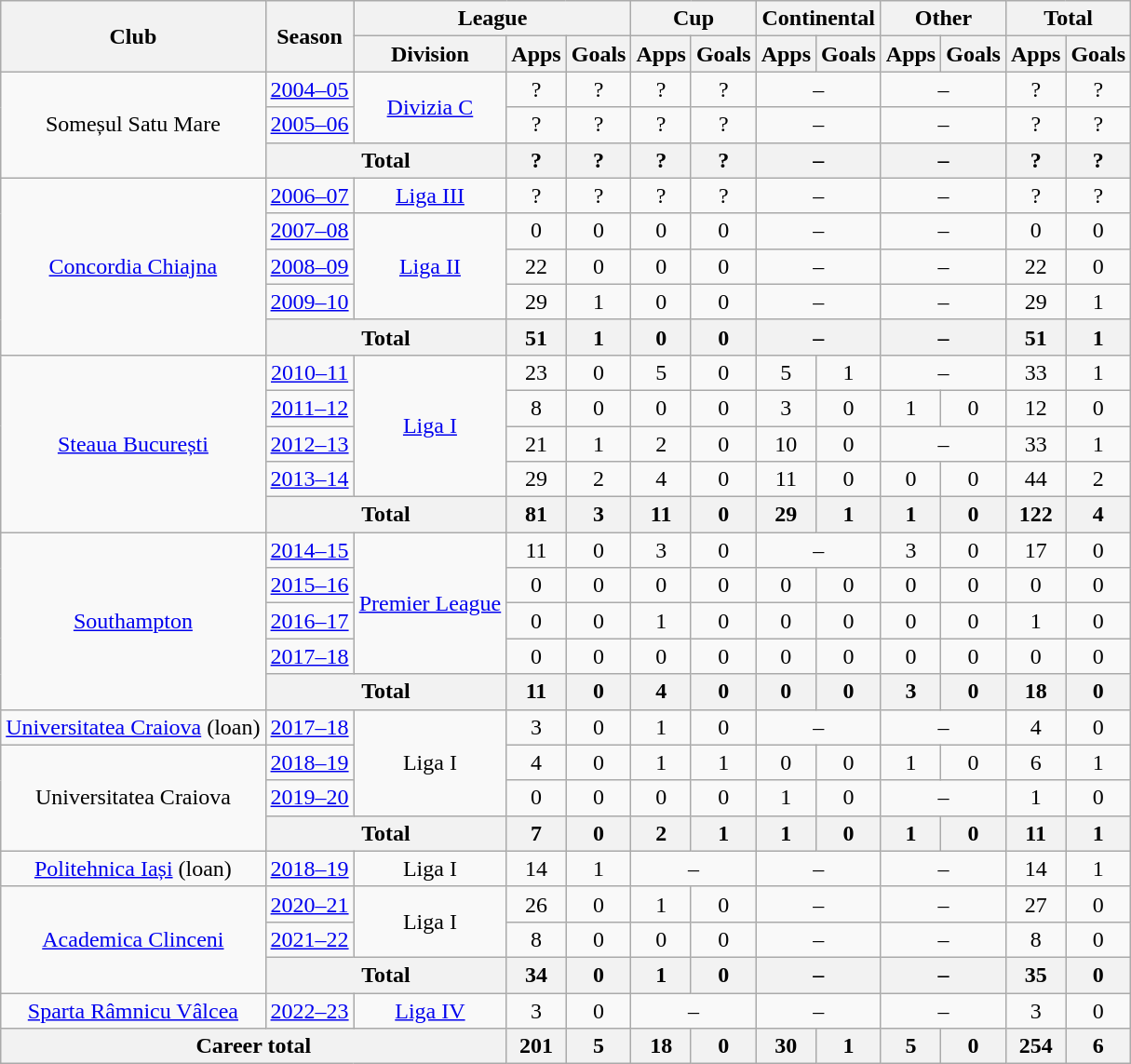<table class="wikitable" style="text-align:center">
<tr>
<th rowspan=2>Club</th>
<th rowspan=2>Season</th>
<th colspan=3>League</th>
<th colspan=2>Cup</th>
<th colspan=2>Continental</th>
<th colspan=2>Other</th>
<th colspan=2>Total</th>
</tr>
<tr>
<th>Division</th>
<th>Apps</th>
<th>Goals</th>
<th>Apps</th>
<th>Goals</th>
<th>Apps</th>
<th>Goals</th>
<th>Apps</th>
<th>Goals</th>
<th>Apps</th>
<th>Goals</th>
</tr>
<tr>
<td rowspan="3">Someșul Satu Mare</td>
<td><a href='#'>2004–05</a></td>
<td rowspan=2><a href='#'>Divizia C</a></td>
<td>?</td>
<td>?</td>
<td>?</td>
<td>?</td>
<td colspan="2">–</td>
<td colspan="2">–</td>
<td>?</td>
<td>?</td>
</tr>
<tr>
<td><a href='#'>2005–06</a></td>
<td>?</td>
<td>?</td>
<td>?</td>
<td>?</td>
<td colspan="2">–</td>
<td colspan="2">–</td>
<td>?</td>
<td>?</td>
</tr>
<tr>
<th colspan=2>Total</th>
<th>?</th>
<th>?</th>
<th>?</th>
<th>?</th>
<th colspan="2">–</th>
<th colspan="2">–</th>
<th>?</th>
<th>?</th>
</tr>
<tr>
<td rowspan="5"><a href='#'>Concordia Chiajna</a></td>
<td><a href='#'>2006–07</a></td>
<td rowspan=1><a href='#'>Liga III</a></td>
<td>?</td>
<td>?</td>
<td>?</td>
<td>?</td>
<td colspan="2">–</td>
<td colspan="2">–</td>
<td>?</td>
<td>?</td>
</tr>
<tr>
<td><a href='#'>2007–08</a></td>
<td rowspan=3><a href='#'>Liga II</a></td>
<td>0</td>
<td>0</td>
<td>0</td>
<td>0</td>
<td colspan="2">–</td>
<td colspan="2">–</td>
<td>0</td>
<td>0</td>
</tr>
<tr>
<td><a href='#'>2008–09</a></td>
<td>22</td>
<td>0</td>
<td>0</td>
<td>0</td>
<td colspan="2">–</td>
<td colspan="2">–</td>
<td>22</td>
<td>0</td>
</tr>
<tr>
<td><a href='#'>2009–10</a></td>
<td>29</td>
<td>1</td>
<td>0</td>
<td>0</td>
<td colspan="2">–</td>
<td colspan="2">–</td>
<td>29</td>
<td>1</td>
</tr>
<tr>
<th colspan=2>Total</th>
<th>51</th>
<th>1</th>
<th>0</th>
<th>0</th>
<th colspan="2">–</th>
<th colspan="2">–</th>
<th>51</th>
<th>1</th>
</tr>
<tr>
<td rowspan="5"><a href='#'>Steaua București</a></td>
<td><a href='#'>2010–11</a></td>
<td rowspan=4><a href='#'>Liga I</a></td>
<td>23</td>
<td>0</td>
<td>5</td>
<td>0</td>
<td>5</td>
<td>1</td>
<td colspan="2">–</td>
<td>33</td>
<td>1</td>
</tr>
<tr>
<td><a href='#'>2011–12</a></td>
<td>8</td>
<td>0</td>
<td>0</td>
<td>0</td>
<td>3</td>
<td>0</td>
<td>1</td>
<td>0</td>
<td>12</td>
<td>0</td>
</tr>
<tr>
<td><a href='#'>2012–13</a></td>
<td>21</td>
<td>1</td>
<td>2</td>
<td>0</td>
<td>10</td>
<td>0</td>
<td colspan="2">–</td>
<td>33</td>
<td>1</td>
</tr>
<tr>
<td><a href='#'>2013–14</a></td>
<td>29</td>
<td>2</td>
<td>4</td>
<td>0</td>
<td>11</td>
<td>0</td>
<td>0</td>
<td>0</td>
<td>44</td>
<td>2</td>
</tr>
<tr>
<th colspan=2>Total</th>
<th>81</th>
<th>3</th>
<th>11</th>
<th>0</th>
<th>29</th>
<th>1</th>
<th>1</th>
<th>0</th>
<th>122</th>
<th>4</th>
</tr>
<tr>
<td rowspan="5"><a href='#'>Southampton</a></td>
<td><a href='#'>2014–15</a></td>
<td rowspan=4><a href='#'>Premier League</a></td>
<td>11</td>
<td>0</td>
<td>3</td>
<td>0</td>
<td colspan="2">–</td>
<td>3</td>
<td>0</td>
<td>17</td>
<td>0</td>
</tr>
<tr>
<td><a href='#'>2015–16</a></td>
<td>0</td>
<td>0</td>
<td>0</td>
<td>0</td>
<td>0</td>
<td>0</td>
<td>0</td>
<td>0</td>
<td>0</td>
<td>0</td>
</tr>
<tr>
<td><a href='#'>2016–17</a></td>
<td>0</td>
<td>0</td>
<td>1</td>
<td>0</td>
<td>0</td>
<td>0</td>
<td>0</td>
<td>0</td>
<td>1</td>
<td>0</td>
</tr>
<tr>
<td><a href='#'>2017–18</a></td>
<td>0</td>
<td>0</td>
<td>0</td>
<td>0</td>
<td>0</td>
<td>0</td>
<td>0</td>
<td>0</td>
<td>0</td>
<td>0</td>
</tr>
<tr>
<th colspan=2>Total</th>
<th>11</th>
<th>0</th>
<th>4</th>
<th>0</th>
<th>0</th>
<th>0</th>
<th>3</th>
<th>0</th>
<th>18</th>
<th>0</th>
</tr>
<tr>
<td rowspan="1"><a href='#'>Universitatea Craiova</a> (loan)</td>
<td><a href='#'>2017–18</a></td>
<td rowspan=3>Liga I</td>
<td>3</td>
<td>0</td>
<td>1</td>
<td>0</td>
<td colspan="2">–</td>
<td colspan="2">–</td>
<td>4</td>
<td>0</td>
</tr>
<tr>
<td rowspan="3">Universitatea Craiova</td>
<td><a href='#'>2018–19</a></td>
<td>4</td>
<td>0</td>
<td>1</td>
<td>1</td>
<td>0</td>
<td>0</td>
<td>1</td>
<td>0</td>
<td>6</td>
<td>1</td>
</tr>
<tr>
<td><a href='#'>2019–20</a></td>
<td>0</td>
<td>0</td>
<td>0</td>
<td>0</td>
<td>1</td>
<td>0</td>
<td colspan="2">–</td>
<td>1</td>
<td>0</td>
</tr>
<tr>
<th colspan=2>Total</th>
<th>7</th>
<th>0</th>
<th>2</th>
<th>1</th>
<th>1</th>
<th>0</th>
<th>1</th>
<th>0</th>
<th>11</th>
<th>1</th>
</tr>
<tr>
<td><a href='#'>Politehnica Iași</a> (loan)</td>
<td><a href='#'>2018–19</a></td>
<td rowspan=1>Liga I</td>
<td>14</td>
<td>1</td>
<td colspan="2">–</td>
<td colspan="2">–</td>
<td colspan="2">–</td>
<td>14</td>
<td>1</td>
</tr>
<tr>
<td rowspan="3"><a href='#'>Academica Clinceni</a></td>
<td><a href='#'>2020–21</a></td>
<td rowspan=2>Liga I</td>
<td>26</td>
<td>0</td>
<td>1</td>
<td>0</td>
<td colspan="2">–</td>
<td colspan="2">–</td>
<td>27</td>
<td>0</td>
</tr>
<tr>
<td><a href='#'>2021–22</a></td>
<td>8</td>
<td>0</td>
<td>0</td>
<td>0</td>
<td colspan="2">–</td>
<td colspan="2">–</td>
<td>8</td>
<td>0</td>
</tr>
<tr>
<th colspan=2>Total</th>
<th>34</th>
<th>0</th>
<th>1</th>
<th>0</th>
<th colspan="2">–</th>
<th colspan="2">–</th>
<th>35</th>
<th>0</th>
</tr>
<tr>
<td><a href='#'>Sparta Râmnicu Vâlcea</a></td>
<td><a href='#'>2022–23</a></td>
<td rowspan=1><a href='#'>Liga IV</a></td>
<td>3</td>
<td>0</td>
<td colspan="2">–</td>
<td colspan="2">–</td>
<td colspan="2">–</td>
<td>3</td>
<td>0</td>
</tr>
<tr>
<th colspan=3>Career total</th>
<th>201</th>
<th>5</th>
<th>18</th>
<th>0</th>
<th>30</th>
<th>1</th>
<th>5</th>
<th>0</th>
<th>254</th>
<th>6</th>
</tr>
</table>
